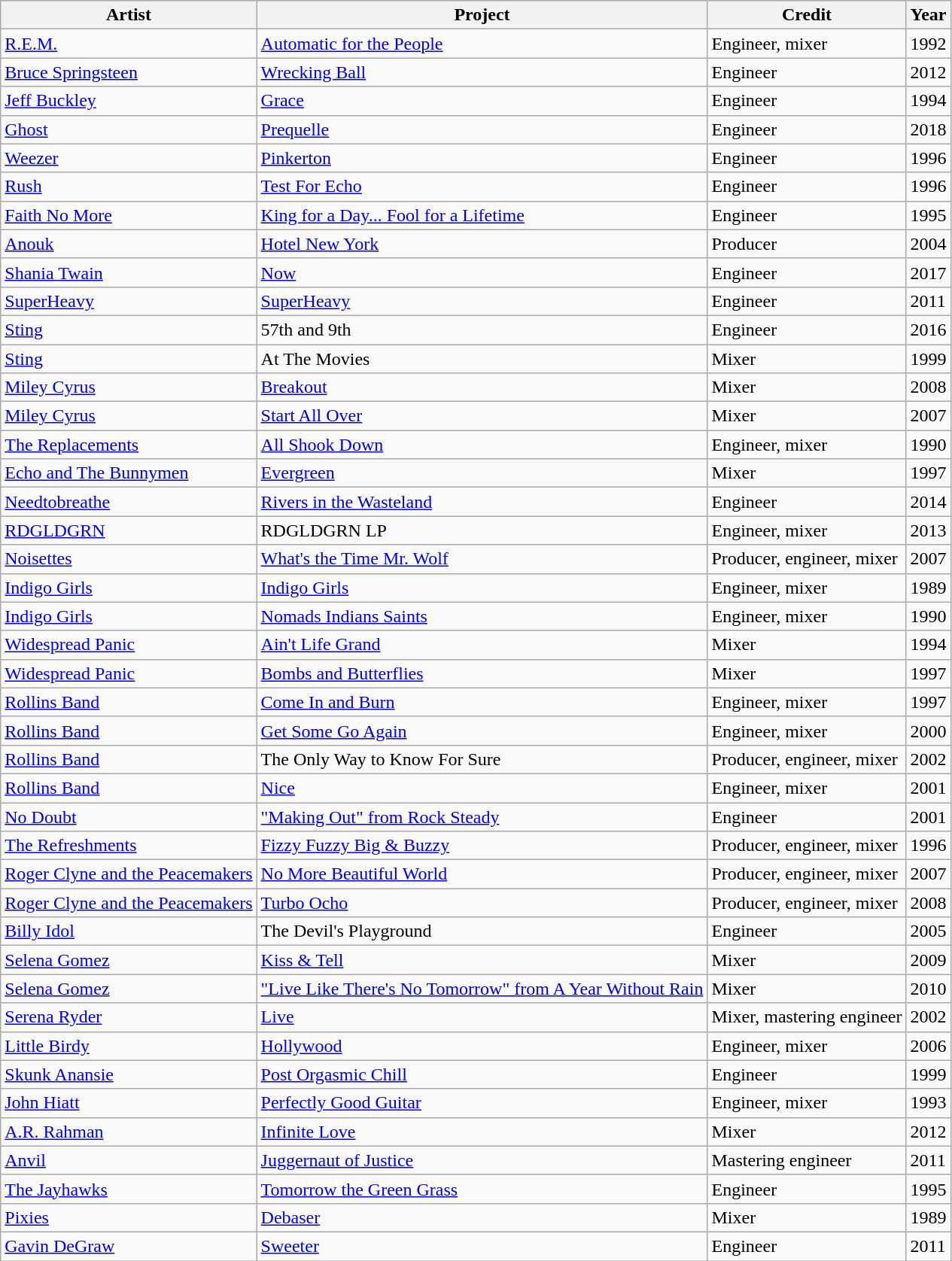<table class="wikitable sortable">
<tr>
<th>Artist</th>
<th>Project</th>
<th>Credit</th>
<th>Year</th>
</tr>
<tr>
<td><a href='#'>R.E.M.</a></td>
<td><a href='#'>Automatic for the People</a></td>
<td>Engineer, mixer</td>
<td>1992</td>
</tr>
<tr>
<td><a href='#'>Bruce Springsteen</a></td>
<td><a href='#'>Wrecking Ball</a></td>
<td>Engineer</td>
<td>2012</td>
</tr>
<tr>
<td><a href='#'>Jeff Buckley</a></td>
<td><a href='#'>Grace</a></td>
<td>Engineer</td>
<td>1994</td>
</tr>
<tr>
<td><a href='#'>Ghost</a></td>
<td><a href='#'>Prequelle</a></td>
<td>Engineer</td>
<td>2018</td>
</tr>
<tr>
<td><a href='#'>Weezer</a></td>
<td><a href='#'>Pinkerton</a></td>
<td>Engineer</td>
<td>1996</td>
</tr>
<tr>
<td><a href='#'>Rush</a></td>
<td><a href='#'>Test For Echo</a></td>
<td>Engineer</td>
<td>1996</td>
</tr>
<tr>
<td><a href='#'>Faith No More</a></td>
<td><a href='#'>King for a Day... Fool for a Lifetime</a></td>
<td>Engineer</td>
<td>1995</td>
</tr>
<tr>
<td><a href='#'>Anouk</a></td>
<td><a href='#'>Hotel New York</a></td>
<td>Producer</td>
<td>2004</td>
</tr>
<tr>
<td><a href='#'>Shania Twain</a></td>
<td><a href='#'>Now</a></td>
<td>Engineer</td>
<td>2017</td>
</tr>
<tr>
<td><a href='#'>SuperHeavy</a></td>
<td><a href='#'>SuperHeavy</a></td>
<td>Engineer</td>
<td>2011</td>
</tr>
<tr>
<td><a href='#'>Sting</a></td>
<td>57th and 9th</td>
<td>Engineer</td>
<td>2016</td>
</tr>
<tr>
<td><a href='#'>Sting</a></td>
<td>At The Movies</td>
<td>Mixer</td>
<td>1999</td>
</tr>
<tr>
<td><a href='#'>Miley Cyrus</a></td>
<td><a href='#'>Breakout</a></td>
<td>Mixer</td>
<td>2008</td>
</tr>
<tr>
<td><a href='#'>Miley Cyrus</a></td>
<td><a href='#'>Start All Over</a></td>
<td>Mixer</td>
<td>2007</td>
</tr>
<tr>
<td><a href='#'>The Replacements</a></td>
<td><a href='#'>All Shook Down</a></td>
<td>Engineer, mixer</td>
<td>1990</td>
</tr>
<tr>
<td><a href='#'>Echo and The Bunnymen</a></td>
<td><a href='#'>Evergreen</a></td>
<td>Mixer</td>
<td>1997</td>
</tr>
<tr>
<td><a href='#'>Needtobreathe</a></td>
<td><a href='#'>Rivers in the Wasteland</a></td>
<td>Engineer</td>
<td>2014</td>
</tr>
<tr>
<td><a href='#'>RDGLDGRN</a></td>
<td>RDGLDGRN LP</td>
<td>Engineer, mixer</td>
<td>2013</td>
</tr>
<tr>
<td><a href='#'>Noisettes</a></td>
<td><a href='#'>What's the Time Mr. Wolf</a></td>
<td>Producer, engineer, mixer</td>
<td>2007</td>
</tr>
<tr>
<td><a href='#'>Indigo Girls</a></td>
<td><a href='#'>Indigo Girls</a></td>
<td>Engineer, mixer</td>
<td>1989</td>
</tr>
<tr>
<td><a href='#'>Indigo Girls</a></td>
<td><a href='#'>Nomads Indians Saints</a></td>
<td>Engineer, mixer</td>
<td>1990</td>
</tr>
<tr>
<td><a href='#'>Widespread Panic</a></td>
<td><a href='#'>Ain't Life Grand</a></td>
<td>Mixer</td>
<td>1994</td>
</tr>
<tr>
<td><a href='#'>Widespread Panic</a></td>
<td><a href='#'>Bombs and Butterflies</a></td>
<td>Mixer</td>
<td>1997</td>
</tr>
<tr>
<td><a href='#'>Rollins Band</a></td>
<td><a href='#'>Come In and Burn</a></td>
<td>Engineer, mixer</td>
<td>1997</td>
</tr>
<tr>
<td><a href='#'>Rollins Band</a></td>
<td><a href='#'>Get Some Go Again</a></td>
<td>Engineer, mixer</td>
<td>2000</td>
</tr>
<tr>
<td><a href='#'>Rollins Band</a></td>
<td>The Only Way to Know For Sure</td>
<td>Producer, engineer, mixer</td>
<td>2002</td>
</tr>
<tr>
<td><a href='#'>Rollins Band</a></td>
<td><a href='#'>Nice</a></td>
<td>Engineer, mixer</td>
<td>2001</td>
</tr>
<tr>
<td><a href='#'>No Doubt</a></td>
<td><a href='#'>"Making Out" from Rock Steady</a></td>
<td>Engineer</td>
<td>2001</td>
</tr>
<tr>
<td><a href='#'>The Refreshments</a></td>
<td><a href='#'>Fizzy Fuzzy Big & Buzzy</a></td>
<td>Producer, engineer, mixer</td>
<td>1996</td>
</tr>
<tr>
<td><a href='#'>Roger Clyne and the Peacemakers</a></td>
<td><a href='#'>No More Beautiful World</a></td>
<td>Producer, engineer, mixer</td>
<td>2007</td>
</tr>
<tr>
<td><a href='#'>Roger Clyne and the Peacemakers</a></td>
<td><a href='#'>Turbo Ocho</a></td>
<td>Producer, engineer, mixer</td>
<td>2008</td>
</tr>
<tr>
<td><a href='#'>Billy Idol</a></td>
<td>The Devil's Playground</td>
<td>Engineer</td>
<td>2005</td>
</tr>
<tr>
<td><a href='#'>Selena Gomez</a></td>
<td><a href='#'>Kiss & Tell</a></td>
<td>Mixer</td>
<td>2009</td>
</tr>
<tr>
<td><a href='#'>Selena Gomez</a></td>
<td><a href='#'>"Live Like There's No Tomorrow" from A Year Without Rain</a></td>
<td>Mixer</td>
<td>2010</td>
</tr>
<tr>
<td><a href='#'>Serena Ryder</a></td>
<td><a href='#'>Live</a></td>
<td>Mixer, mastering engineer</td>
<td>2002</td>
</tr>
<tr>
<td><a href='#'>Little Birdy</a></td>
<td><a href='#'>Hollywood</a></td>
<td>Engineer, mixer</td>
<td>2006</td>
</tr>
<tr>
<td><a href='#'>Skunk Anansie</a></td>
<td><a href='#'>Post Orgasmic Chill</a></td>
<td>Engineer</td>
<td>1999</td>
</tr>
<tr>
<td><a href='#'>John Hiatt</a></td>
<td><a href='#'>Perfectly Good Guitar</a></td>
<td>Engineer, mixer</td>
<td>1993</td>
</tr>
<tr>
<td><a href='#'>A.R. Rahman</a></td>
<td><a href='#'>Infinite Love</a></td>
<td>Mixer</td>
<td>2012</td>
</tr>
<tr>
<td><a href='#'>Anvil</a></td>
<td><a href='#'>Juggernaut of Justice</a></td>
<td>Mastering engineer</td>
<td>2011</td>
</tr>
<tr>
<td><a href='#'>The Jayhawks</a></td>
<td><a href='#'>Tomorrow the Green Grass</a></td>
<td>Engineer</td>
<td>1995</td>
</tr>
<tr>
<td><a href='#'>Pixies</a></td>
<td><a href='#'>Debaser</a></td>
<td>Mixer</td>
<td>1989</td>
</tr>
<tr>
<td><a href='#'>Gavin DeGraw</a></td>
<td><a href='#'>Sweeter</a></td>
<td>Engineer</td>
<td>2011</td>
</tr>
</table>
